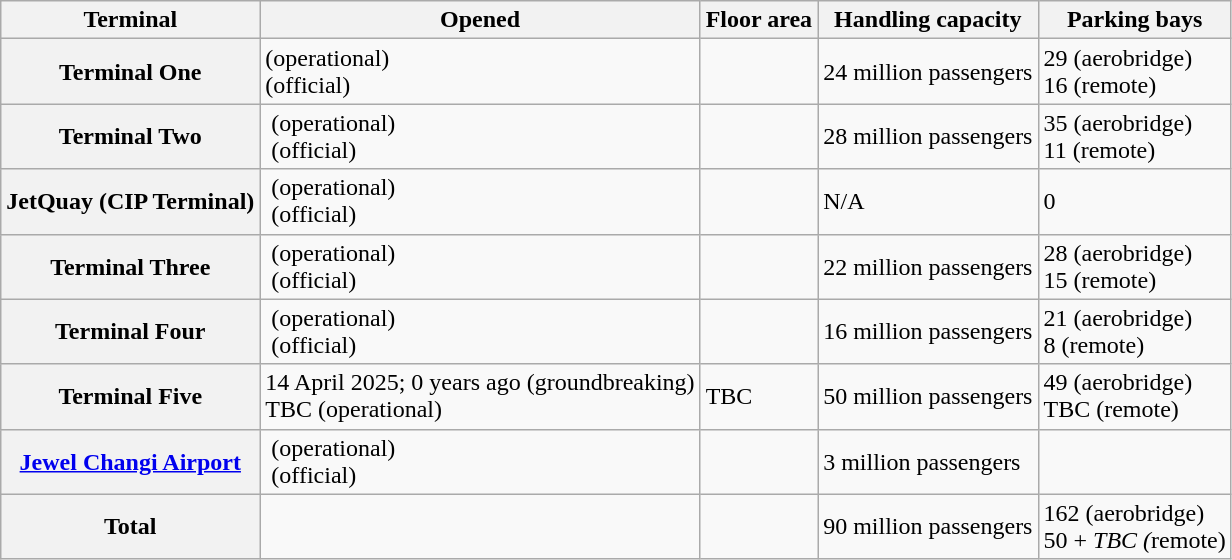<table class="wikitable">
<tr>
<th>Terminal</th>
<th>Opened</th>
<th>Floor area</th>
<th>Handling capacity</th>
<th>Parking bays</th>
</tr>
<tr>
<th>Terminal One</th>
<td> (operational)<br> (official)</td>
<td></td>
<td>24 million passengers</td>
<td>29 (aerobridge)<br>16 (remote)</td>
</tr>
<tr>
<th>Terminal Two</th>
<td> (operational)<br> (official)</td>
<td></td>
<td>28 million passengers</td>
<td>35 (aerobridge)<br>11 (remote)</td>
</tr>
<tr>
<th>JetQuay (CIP Terminal)</th>
<td> (operational)<br> (official)</td>
<td></td>
<td>N/A</td>
<td>0</td>
</tr>
<tr>
<th>Terminal Three</th>
<td> (operational)<br> (official)</td>
<td></td>
<td>22 million passengers</td>
<td>28 (aerobridge)<br>15 (remote)</td>
</tr>
<tr>
<th>Terminal Four</th>
<td> (operational)<br> (official)</td>
<td></td>
<td>16 million passengers</td>
<td>21 (aerobridge)<br>8 (remote)</td>
</tr>
<tr>
<th>Terminal Five</th>
<td>14 April 2025; 0 years ago (groundbreaking)<br>TBC (operational)</td>
<td>TBC</td>
<td>50 million passengers</td>
<td>49 (aerobridge)<br>TBC (remote)</td>
</tr>
<tr>
<th><a href='#'>Jewel Changi Airport</a></th>
<td> (operational)<br> (official)</td>
<td></td>
<td>3 million passengers</td>
<td></td>
</tr>
<tr>
<th>Total</th>
<td></td>
<td></td>
<td>90 million passengers</td>
<td>162 (aerobridge)<br>50 + <em>TBC (</em>remote)</td>
</tr>
</table>
